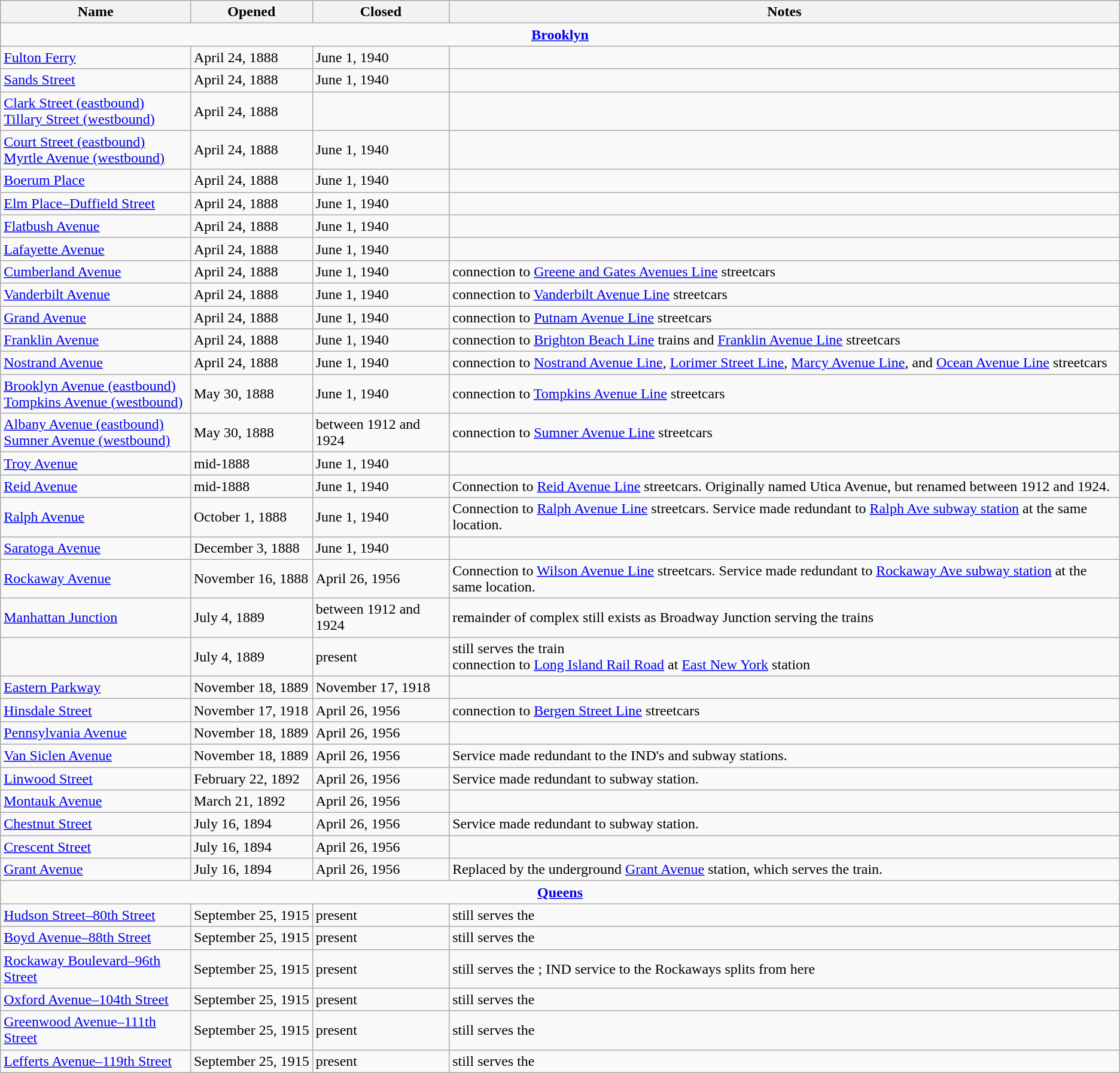<table class=wikitable>
<tr>
<th>Name</th>
<th>Opened</th>
<th>Closed</th>
<th>Notes</th>
</tr>
<tr>
<td colspan="4" align="center"><strong><a href='#'>Brooklyn</a></strong></td>
</tr>
<tr>
<td><a href='#'>Fulton Ferry</a></td>
<td>April 24, 1888</td>
<td>June 1, 1940</td>
<td></td>
</tr>
<tr>
<td><a href='#'>Sands Street</a></td>
<td>April 24, 1888</td>
<td>June 1, 1940</td>
<td></td>
</tr>
<tr>
<td><a href='#'>Clark Street (eastbound)<br>Tillary Street (westbound)</a></td>
<td>April 24, 1888</td>
<td></td>
<td></td>
</tr>
<tr>
<td><a href='#'>Court Street (eastbound)<br>Myrtle Avenue (westbound)</a></td>
<td>April 24, 1888</td>
<td>June 1, 1940</td>
<td></td>
</tr>
<tr>
<td><a href='#'>Boerum Place</a></td>
<td>April 24, 1888</td>
<td>June 1, 1940</td>
<td></td>
</tr>
<tr>
<td><a href='#'>Elm Place–Duffield Street</a></td>
<td>April 24, 1888</td>
<td>June 1, 1940</td>
<td></td>
</tr>
<tr>
<td><a href='#'>Flatbush Avenue</a></td>
<td>April 24, 1888</td>
<td>June 1, 1940</td>
<td></td>
</tr>
<tr>
<td><a href='#'>Lafayette Avenue</a></td>
<td>April 24, 1888</td>
<td>June 1, 1940</td>
<td></td>
</tr>
<tr>
<td><a href='#'>Cumberland Avenue</a></td>
<td>April 24, 1888</td>
<td>June 1, 1940</td>
<td>connection to <a href='#'>Greene and Gates Avenues Line</a> streetcars</td>
</tr>
<tr>
<td><a href='#'>Vanderbilt Avenue</a></td>
<td>April 24, 1888</td>
<td>June 1, 1940</td>
<td>connection to <a href='#'>Vanderbilt Avenue Line</a> streetcars</td>
</tr>
<tr>
<td><a href='#'>Grand Avenue</a></td>
<td>April 24, 1888</td>
<td>June 1, 1940</td>
<td>connection to <a href='#'>Putnam Avenue Line</a> streetcars</td>
</tr>
<tr>
<td><a href='#'>Franklin Avenue</a></td>
<td>April 24, 1888</td>
<td>June 1, 1940</td>
<td>connection to <a href='#'>Brighton Beach Line</a> trains and <a href='#'>Franklin Avenue Line</a> streetcars</td>
</tr>
<tr>
<td><a href='#'>Nostrand Avenue</a></td>
<td>April 24, 1888</td>
<td>June 1, 1940</td>
<td>connection to <a href='#'>Nostrand Avenue Line</a>, <a href='#'>Lorimer Street Line</a>, <a href='#'>Marcy Avenue Line</a>, and <a href='#'>Ocean Avenue Line</a> streetcars</td>
</tr>
<tr>
<td><a href='#'>Brooklyn Avenue (eastbound)<br>Tompkins Avenue (westbound)</a></td>
<td>May 30, 1888</td>
<td>June 1, 1940</td>
<td>connection to <a href='#'>Tompkins Avenue Line</a> streetcars</td>
</tr>
<tr>
<td><a href='#'>Albany Avenue (eastbound)<br>Sumner Avenue (westbound)</a></td>
<td>May 30, 1888</td>
<td>between 1912 and 1924</td>
<td>connection to <a href='#'>Sumner Avenue Line</a> streetcars</td>
</tr>
<tr>
<td><a href='#'>Troy Avenue</a></td>
<td>mid-1888</td>
<td>June 1, 1940</td>
<td></td>
</tr>
<tr>
<td><a href='#'>Reid Avenue</a></td>
<td>mid-1888</td>
<td>June 1, 1940</td>
<td>Connection to <a href='#'>Reid Avenue Line</a> streetcars. Originally named Utica Avenue, but renamed between 1912 and 1924.</td>
</tr>
<tr>
<td><a href='#'>Ralph Avenue</a></td>
<td>October 1, 1888</td>
<td>June 1, 1940</td>
<td>Connection to <a href='#'>Ralph Avenue Line</a> streetcars. Service made redundant to <a href='#'>Ralph Ave subway station</a> at the same location.</td>
</tr>
<tr>
<td><a href='#'>Saratoga Avenue</a></td>
<td>December 3, 1888</td>
<td>June 1, 1940</td>
<td></td>
</tr>
<tr>
<td><a href='#'>Rockaway Avenue</a></td>
<td>November 16, 1888</td>
<td>April 26, 1956</td>
<td>Connection to <a href='#'>Wilson Avenue Line</a> streetcars. Service made redundant to <a href='#'>Rockaway Ave subway station</a> at the same location.</td>
</tr>
<tr>
<td><a href='#'>Manhattan Junction</a></td>
<td>July 4, 1889</td>
<td>between 1912 and 1924</td>
<td>remainder of complex still exists as Broadway Junction serving the  trains</td>
</tr>
<tr>
<td></td>
<td>July 4, 1889</td>
<td>present</td>
<td>still serves the  train<br>connection to <a href='#'>Long Island Rail Road</a> at <a href='#'>East New York</a> station</td>
</tr>
<tr>
<td><a href='#'>Eastern Parkway</a></td>
<td>November 18, 1889</td>
<td>November 17, 1918</td>
<td></td>
</tr>
<tr>
<td><a href='#'>Hinsdale Street</a></td>
<td>November 17, 1918</td>
<td>April 26, 1956</td>
<td>connection to <a href='#'>Bergen Street Line</a> streetcars</td>
</tr>
<tr>
<td><a href='#'>Pennsylvania Avenue</a></td>
<td>November 18, 1889</td>
<td>April 26, 1956</td>
<td></td>
</tr>
<tr>
<td><a href='#'>Van Siclen Avenue</a></td>
<td>November 18, 1889</td>
<td>April 26, 1956</td>
<td>Service made redundant to the IND's  and  subway stations.</td>
</tr>
<tr>
<td><a href='#'>Linwood Street</a></td>
<td>February 22, 1892</td>
<td>April 26, 1956</td>
<td>Service made redundant to  subway station.</td>
</tr>
<tr>
<td><a href='#'>Montauk Avenue</a></td>
<td>March 21, 1892</td>
<td>April 26, 1956</td>
<td></td>
</tr>
<tr>
<td><a href='#'>Chestnut Street</a></td>
<td>July 16, 1894</td>
<td>April 26, 1956</td>
<td>Service made redundant to  subway station.</td>
</tr>
<tr>
<td><a href='#'>Crescent Street</a></td>
<td>July 16, 1894</td>
<td>April 26, 1956</td>
<td></td>
</tr>
<tr>
<td><a href='#'>Grant Avenue</a></td>
<td>July 16, 1894</td>
<td>April 26, 1956</td>
<td>Replaced by the underground <a href='#'>Grant Avenue</a> station, which serves the  train.</td>
</tr>
<tr>
<td colspan="4" align="center"><strong><a href='#'>Queens</a></strong></td>
</tr>
<tr>
<td><a href='#'>Hudson Street–80th Street</a></td>
<td nowrap="">September 25, 1915</td>
<td>present</td>
<td>still serves the </td>
</tr>
<tr>
<td><a href='#'>Boyd Avenue–88th Street</a></td>
<td>September 25, 1915</td>
<td>present</td>
<td>still serves the </td>
</tr>
<tr>
<td><a href='#'>Rockaway Boulevard–96th Street</a></td>
<td>September 25, 1915</td>
<td>present</td>
<td>still serves the ; IND service to the Rockaways splits from here</td>
</tr>
<tr>
<td><a href='#'>Oxford Avenue–104th Street</a></td>
<td>September 25, 1915</td>
<td>present</td>
<td>still serves the </td>
</tr>
<tr>
<td><a href='#'>Greenwood Avenue–111th Street</a></td>
<td>September 25, 1915</td>
<td>present</td>
<td>still serves the </td>
</tr>
<tr>
<td><a href='#'>Lefferts Avenue–119th Street</a></td>
<td>September 25, 1915</td>
<td>present</td>
<td>still serves the </td>
</tr>
</table>
